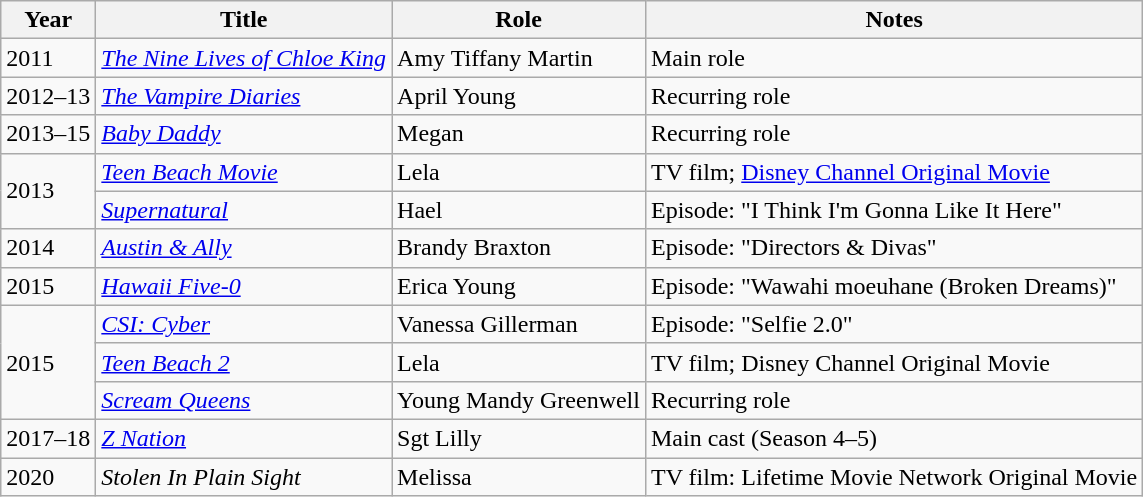<table class="wikitable sortable">
<tr>
<th>Year</th>
<th>Title</th>
<th>Role</th>
<th class="unsortable">Notes</th>
</tr>
<tr>
<td>2011</td>
<td><em><a href='#'>The Nine Lives of Chloe King</a></em></td>
<td>Amy Tiffany Martin</td>
<td>Main role</td>
</tr>
<tr>
<td>2012–13</td>
<td><em><a href='#'>The Vampire Diaries</a></em></td>
<td>April Young</td>
<td>Recurring role</td>
</tr>
<tr>
<td>2013–15</td>
<td><em><a href='#'>Baby Daddy</a></em></td>
<td>Megan</td>
<td>Recurring role</td>
</tr>
<tr>
<td rowspan="2">2013</td>
<td><em><a href='#'>Teen Beach Movie</a></em></td>
<td>Lela</td>
<td>TV film; <a href='#'>Disney Channel Original Movie</a></td>
</tr>
<tr>
<td><em><a href='#'>Supernatural</a></em></td>
<td>Hael</td>
<td>Episode: "I Think I'm Gonna Like It Here"</td>
</tr>
<tr>
<td>2014</td>
<td><em><a href='#'>Austin & Ally</a></em></td>
<td>Brandy Braxton</td>
<td>Episode: "Directors & Divas"</td>
</tr>
<tr>
<td>2015</td>
<td><em><a href='#'>Hawaii Five-0</a></em></td>
<td>Erica Young</td>
<td>Episode: "Wawahi moeuhane (Broken Dreams)"</td>
</tr>
<tr>
<td rowspan="3">2015</td>
<td><em><a href='#'>CSI: Cyber</a></em></td>
<td>Vanessa Gillerman</td>
<td>Episode: "Selfie 2.0"</td>
</tr>
<tr>
<td><em><a href='#'>Teen Beach 2</a></em></td>
<td>Lela</td>
<td>TV film; Disney Channel Original Movie</td>
</tr>
<tr>
<td><em><a href='#'>Scream Queens</a></em></td>
<td>Young Mandy Greenwell</td>
<td>Recurring role</td>
</tr>
<tr>
<td>2017–18</td>
<td><em><a href='#'>Z Nation</a></em></td>
<td>Sgt Lilly</td>
<td>Main cast (Season 4–5)</td>
</tr>
<tr>
<td>2020</td>
<td><em>Stolen In Plain Sight</em></td>
<td>Melissa</td>
<td>TV film: Lifetime Movie Network Original Movie</td>
</tr>
</table>
